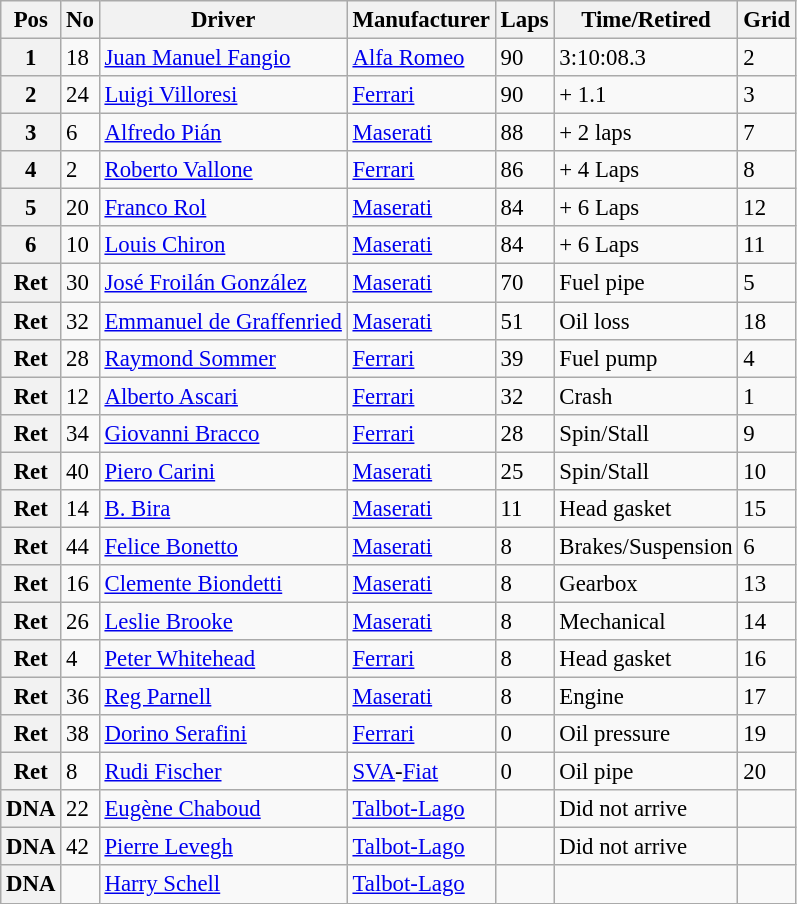<table class="wikitable" style="font-size: 95%;">
<tr>
<th>Pos</th>
<th>No</th>
<th>Driver</th>
<th>Manufacturer</th>
<th>Laps</th>
<th>Time/Retired</th>
<th>Grid</th>
</tr>
<tr>
<th>1</th>
<td>18</td>
<td> <a href='#'>Juan Manuel Fangio</a></td>
<td><a href='#'>Alfa Romeo</a></td>
<td>90</td>
<td>3:10:08.3</td>
<td>2</td>
</tr>
<tr>
<th>2</th>
<td>24</td>
<td> <a href='#'>Luigi Villoresi</a></td>
<td><a href='#'>Ferrari</a></td>
<td>90</td>
<td>+ 1.1</td>
<td>3</td>
</tr>
<tr>
<th>3</th>
<td>6</td>
<td> <a href='#'>Alfredo Pián</a></td>
<td><a href='#'>Maserati</a></td>
<td>88</td>
<td>+ 2 laps</td>
<td>7</td>
</tr>
<tr>
<th>4</th>
<td>2</td>
<td> <a href='#'>Roberto Vallone</a></td>
<td><a href='#'>Ferrari</a></td>
<td>86</td>
<td>+ 4 Laps</td>
<td>8</td>
</tr>
<tr>
<th>5</th>
<td>20</td>
<td> <a href='#'>Franco Rol</a></td>
<td><a href='#'>Maserati</a></td>
<td>84</td>
<td>+ 6 Laps</td>
<td>12</td>
</tr>
<tr>
<th>6</th>
<td>10</td>
<td> <a href='#'>Louis Chiron</a></td>
<td><a href='#'>Maserati</a></td>
<td>84</td>
<td>+ 6 Laps</td>
<td>11</td>
</tr>
<tr>
<th>Ret</th>
<td>30</td>
<td> <a href='#'>José Froilán González</a></td>
<td><a href='#'>Maserati</a></td>
<td>70</td>
<td>Fuel pipe</td>
<td>5</td>
</tr>
<tr>
<th>Ret</th>
<td>32</td>
<td> <a href='#'>Emmanuel de Graffenried</a></td>
<td><a href='#'>Maserati</a></td>
<td>51</td>
<td>Oil loss</td>
<td>18</td>
</tr>
<tr>
<th>Ret</th>
<td>28</td>
<td> <a href='#'>Raymond Sommer</a></td>
<td><a href='#'>Ferrari</a></td>
<td>39</td>
<td>Fuel pump</td>
<td>4</td>
</tr>
<tr>
<th>Ret</th>
<td>12</td>
<td> <a href='#'>Alberto Ascari</a></td>
<td><a href='#'>Ferrari</a></td>
<td>32</td>
<td>Crash</td>
<td>1</td>
</tr>
<tr>
<th>Ret</th>
<td>34</td>
<td> <a href='#'>Giovanni Bracco</a></td>
<td><a href='#'>Ferrari</a></td>
<td>28</td>
<td>Spin/Stall</td>
<td>9</td>
</tr>
<tr>
<th>Ret</th>
<td>40</td>
<td> <a href='#'>Piero Carini</a></td>
<td><a href='#'>Maserati</a></td>
<td>25</td>
<td>Spin/Stall</td>
<td>10</td>
</tr>
<tr>
<th>Ret</th>
<td>14</td>
<td> <a href='#'>B. Bira</a></td>
<td><a href='#'>Maserati</a></td>
<td>11</td>
<td>Head gasket</td>
<td>15</td>
</tr>
<tr>
<th>Ret</th>
<td>44</td>
<td> <a href='#'>Felice Bonetto</a></td>
<td><a href='#'>Maserati</a></td>
<td>8</td>
<td>Brakes/Suspension</td>
<td>6</td>
</tr>
<tr>
<th>Ret</th>
<td>16</td>
<td> <a href='#'>Clemente Biondetti</a></td>
<td><a href='#'>Maserati</a></td>
<td>8</td>
<td>Gearbox</td>
<td>13</td>
</tr>
<tr>
<th>Ret</th>
<td>26</td>
<td> <a href='#'>Leslie Brooke</a></td>
<td><a href='#'>Maserati</a></td>
<td>8</td>
<td>Mechanical</td>
<td>14</td>
</tr>
<tr>
<th>Ret</th>
<td>4</td>
<td> <a href='#'>Peter Whitehead</a></td>
<td><a href='#'>Ferrari</a></td>
<td>8</td>
<td>Head gasket</td>
<td>16</td>
</tr>
<tr>
<th>Ret</th>
<td>36</td>
<td> <a href='#'>Reg Parnell</a></td>
<td><a href='#'>Maserati</a></td>
<td>8</td>
<td>Engine</td>
<td>17</td>
</tr>
<tr>
<th>Ret</th>
<td>38</td>
<td> <a href='#'>Dorino Serafini</a></td>
<td><a href='#'>Ferrari</a></td>
<td>0</td>
<td>Oil pressure</td>
<td>19</td>
</tr>
<tr>
<th>Ret</th>
<td>8</td>
<td> <a href='#'>Rudi Fischer</a></td>
<td><a href='#'>SVA</a>-<a href='#'>Fiat</a></td>
<td>0</td>
<td>Oil pipe</td>
<td>20</td>
</tr>
<tr>
<th>DNA</th>
<td>22</td>
<td> <a href='#'>Eugène Chaboud</a></td>
<td><a href='#'>Talbot-Lago</a></td>
<td></td>
<td>Did not arrive</td>
<td></td>
</tr>
<tr>
<th>DNA</th>
<td>42</td>
<td> <a href='#'>Pierre Levegh</a></td>
<td><a href='#'>Talbot-Lago</a></td>
<td></td>
<td>Did not arrive</td>
<td></td>
</tr>
<tr>
<th>DNA</th>
<td></td>
<td> <a href='#'>Harry Schell</a></td>
<td><a href='#'>Talbot-Lago</a></td>
<td></td>
<td></td>
<td></td>
</tr>
</table>
